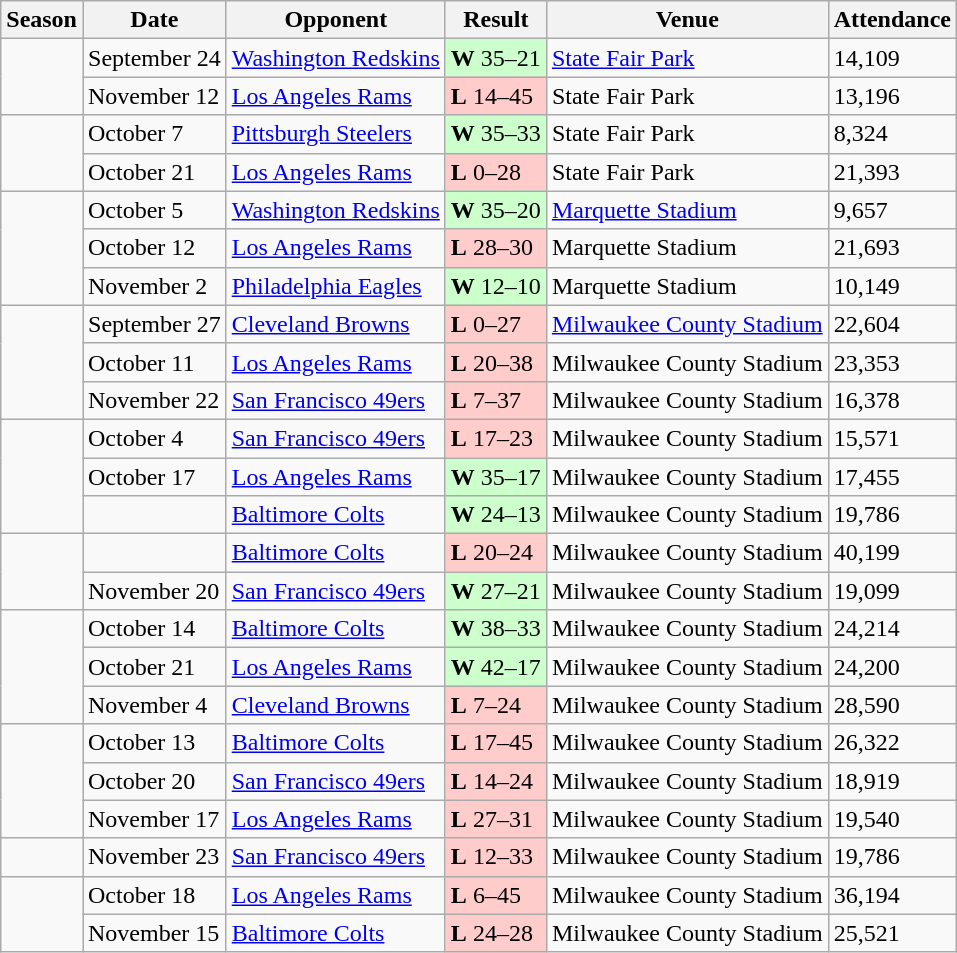<table class="wikitable">
<tr>
<th>Season</th>
<th>Date</th>
<th>Opponent</th>
<th>Result</th>
<th>Venue</th>
<th>Attendance</th>
</tr>
<tr>
<td rowspan="2"></td>
<td>September 24</td>
<td><a href='#'>Washington Redskins</a></td>
<td bgcolor="#cfc"><strong>W</strong> 35–21</td>
<td><a href='#'>State Fair Park</a></td>
<td>14,109</td>
</tr>
<tr>
<td>November 12</td>
<td><a href='#'>Los Angeles Rams</a></td>
<td bgcolor="#fcc"><strong>L</strong> 14–45</td>
<td>State Fair Park</td>
<td>13,196</td>
</tr>
<tr>
<td rowspan="2"></td>
<td>October 7</td>
<td><a href='#'>Pittsburgh Steelers</a></td>
<td bgcolor="#cfc"><strong>W</strong> 35–33</td>
<td>State Fair Park</td>
<td>8,324</td>
</tr>
<tr>
<td>October 21</td>
<td><a href='#'>Los Angeles Rams</a></td>
<td bgcolor="#fcc"><strong>L</strong> 0–28</td>
<td>State Fair Park</td>
<td>21,393</td>
</tr>
<tr>
<td rowspan="3"></td>
<td>October 5</td>
<td><a href='#'>Washington Redskins</a></td>
<td bgcolor="#cfc"><strong>W</strong> 35–20</td>
<td><a href='#'>Marquette Stadium</a></td>
<td>9,657</td>
</tr>
<tr>
<td>October 12</td>
<td><a href='#'>Los Angeles Rams</a></td>
<td bgcolor="#fcc"><strong>L</strong> 28–30</td>
<td>Marquette Stadium</td>
<td>21,693</td>
</tr>
<tr>
<td>November 2</td>
<td><a href='#'>Philadelphia Eagles</a></td>
<td bgcolor="#cfc"><strong>W</strong> 12–10</td>
<td>Marquette Stadium</td>
<td>10,149</td>
</tr>
<tr>
<td rowspan="3"></td>
<td>September 27</td>
<td><a href='#'>Cleveland Browns</a></td>
<td bgcolor="#fcc"><strong>L</strong> 0–27</td>
<td><a href='#'>Milwaukee County Stadium</a></td>
<td>22,604</td>
</tr>
<tr>
<td>October 11</td>
<td><a href='#'>Los Angeles Rams</a></td>
<td bgcolor="#fcc"><strong>L</strong> 20–38</td>
<td>Milwaukee County Stadium</td>
<td>23,353</td>
</tr>
<tr>
<td>November 22</td>
<td><a href='#'>San Francisco 49ers</a></td>
<td bgcolor="#fcc"><strong>L</strong> 7–37</td>
<td>Milwaukee County Stadium</td>
<td>16,378</td>
</tr>
<tr>
<td rowspan="3"></td>
<td>October 4</td>
<td><a href='#'>San Francisco 49ers</a></td>
<td bgcolor="#fcc"><strong>L</strong> 17–23</td>
<td>Milwaukee County Stadium</td>
<td>15,571</td>
</tr>
<tr>
<td>October 17</td>
<td><a href='#'>Los Angeles Rams</a></td>
<td bgcolor="#cfc"><strong>W</strong> 35–17</td>
<td>Milwaukee County Stadium</td>
<td>17,455</td>
</tr>
<tr>
<td></td>
<td><a href='#'>Baltimore Colts</a></td>
<td bgcolor="#cfc"><strong>W</strong> 24–13</td>
<td>Milwaukee County Stadium</td>
<td>19,786</td>
</tr>
<tr>
<td rowspan="2"></td>
<td></td>
<td><a href='#'>Baltimore Colts</a></td>
<td bgcolor="#fcc"><strong>L</strong> 20–24</td>
<td>Milwaukee County Stadium</td>
<td>40,199</td>
</tr>
<tr>
<td>November 20</td>
<td><a href='#'>San Francisco 49ers</a></td>
<td bgcolor="#cfc"><strong>W</strong> 27–21</td>
<td>Milwaukee County Stadium</td>
<td>19,099</td>
</tr>
<tr>
<td rowspan="3"></td>
<td>October 14</td>
<td><a href='#'>Baltimore Colts</a></td>
<td bgcolor="#cfc"><strong>W</strong> 38–33</td>
<td>Milwaukee County Stadium</td>
<td>24,214</td>
</tr>
<tr>
<td>October 21</td>
<td><a href='#'>Los Angeles Rams</a></td>
<td bgcolor="#cfc"><strong>W</strong> 42–17</td>
<td>Milwaukee County Stadium</td>
<td>24,200</td>
</tr>
<tr>
<td>November 4</td>
<td><a href='#'>Cleveland Browns</a></td>
<td bgcolor="#fcc"><strong>L</strong> 7–24</td>
<td>Milwaukee County Stadium</td>
<td>28,590</td>
</tr>
<tr>
<td rowspan="3"></td>
<td>October 13</td>
<td><a href='#'>Baltimore Colts</a></td>
<td bgcolor="#fcc"><strong>L</strong> 17–45</td>
<td>Milwaukee County Stadium</td>
<td>26,322</td>
</tr>
<tr>
<td>October 20</td>
<td><a href='#'>San Francisco 49ers</a></td>
<td bgcolor="#fcc"><strong>L</strong> 14–24</td>
<td>Milwaukee County Stadium</td>
<td>18,919</td>
</tr>
<tr>
<td>November 17</td>
<td><a href='#'>Los Angeles Rams</a></td>
<td bgcolor="#fcc"><strong>L</strong> 27–31</td>
<td>Milwaukee County Stadium</td>
<td>19,540</td>
</tr>
<tr>
<td></td>
<td>November 23</td>
<td><a href='#'>San Francisco 49ers</a></td>
<td bgcolor="#fcc"><strong>L</strong> 12–33</td>
<td>Milwaukee County Stadium</td>
<td>19,786</td>
</tr>
<tr>
<td rowspan="2"></td>
<td>October 18</td>
<td><a href='#'>Los Angeles Rams</a></td>
<td bgcolor="#fcc"><strong>L</strong> 6–45</td>
<td>Milwaukee County Stadium</td>
<td>36,194</td>
</tr>
<tr>
<td>November 15</td>
<td><a href='#'>Baltimore Colts</a></td>
<td bgcolor="#fcc"><strong>L</strong> 24–28</td>
<td>Milwaukee County Stadium</td>
<td>25,521</td>
</tr>
</table>
